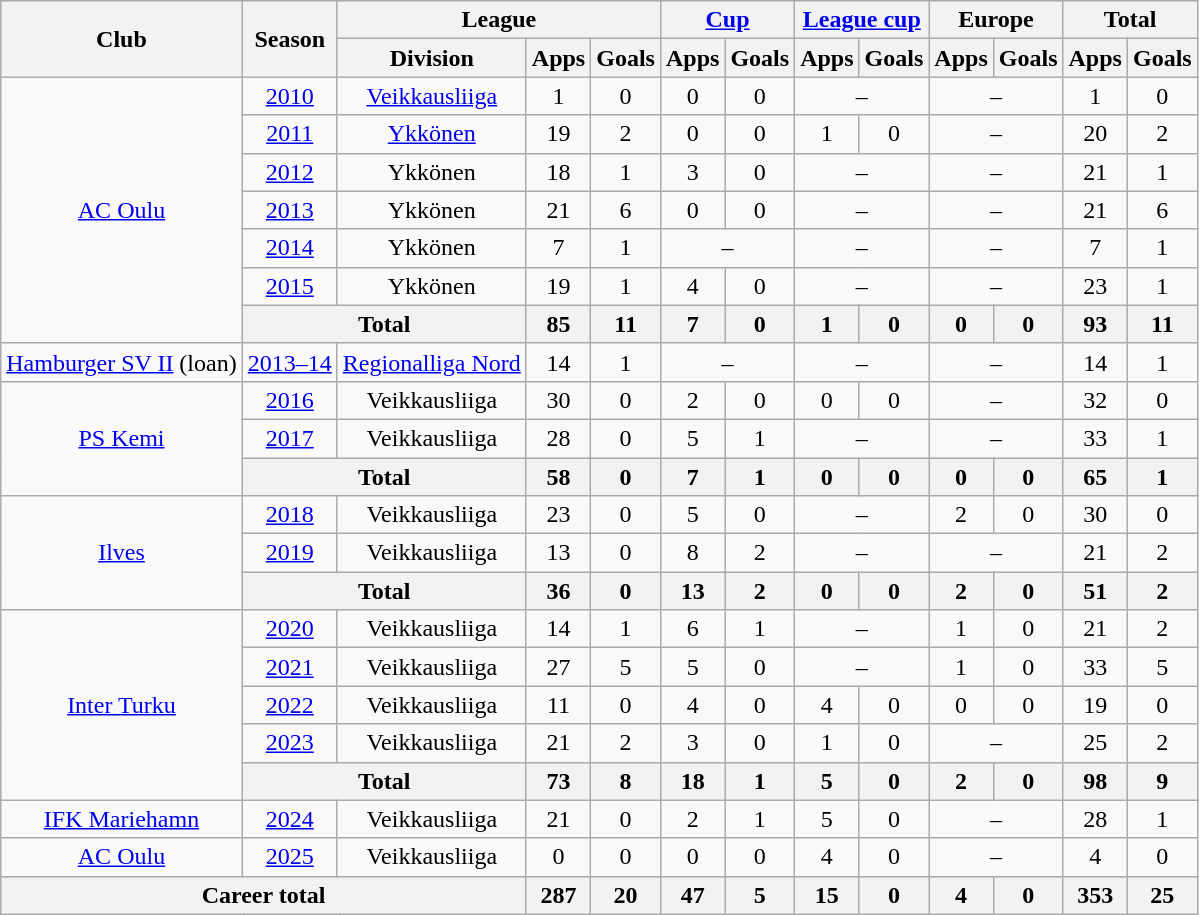<table class="wikitable" style="text-align:center">
<tr>
<th rowspan="2">Club</th>
<th rowspan="2">Season</th>
<th colspan="3">League</th>
<th colspan="2"><a href='#'>Cup</a></th>
<th colspan="2"><a href='#'>League cup</a></th>
<th colspan="2">Europe</th>
<th colspan="2">Total</th>
</tr>
<tr>
<th>Division</th>
<th>Apps</th>
<th>Goals</th>
<th>Apps</th>
<th>Goals</th>
<th>Apps</th>
<th>Goals</th>
<th>Apps</th>
<th>Goals</th>
<th>Apps</th>
<th>Goals</th>
</tr>
<tr>
<td rowspan=7><a href='#'>AC Oulu</a></td>
<td><a href='#'>2010</a></td>
<td><a href='#'>Veikkausliiga</a></td>
<td>1</td>
<td>0</td>
<td>0</td>
<td>0</td>
<td colspan=2>–</td>
<td colspan=2>–</td>
<td>1</td>
<td>0</td>
</tr>
<tr>
<td><a href='#'>2011</a></td>
<td><a href='#'>Ykkönen</a></td>
<td>19</td>
<td>2</td>
<td>0</td>
<td>0</td>
<td>1</td>
<td>0</td>
<td colspan=2>–</td>
<td>20</td>
<td>2</td>
</tr>
<tr>
<td><a href='#'>2012</a></td>
<td>Ykkönen</td>
<td>18</td>
<td>1</td>
<td>3</td>
<td>0</td>
<td colspan=2>–</td>
<td colspan=2>–</td>
<td>21</td>
<td>1</td>
</tr>
<tr>
<td><a href='#'>2013</a></td>
<td>Ykkönen</td>
<td>21</td>
<td>6</td>
<td>0</td>
<td>0</td>
<td colspan=2>–</td>
<td colspan=2>–</td>
<td>21</td>
<td>6</td>
</tr>
<tr>
<td><a href='#'>2014</a></td>
<td>Ykkönen</td>
<td>7</td>
<td>1</td>
<td colspan=2>–</td>
<td colspan=2>–</td>
<td colspan=2>–</td>
<td>7</td>
<td>1</td>
</tr>
<tr>
<td><a href='#'>2015</a></td>
<td>Ykkönen</td>
<td>19</td>
<td>1</td>
<td>4</td>
<td>0</td>
<td colspan=2>–</td>
<td colspan=2>–</td>
<td>23</td>
<td>1</td>
</tr>
<tr>
<th colspan=2>Total</th>
<th>85</th>
<th>11</th>
<th>7</th>
<th>0</th>
<th>1</th>
<th>0</th>
<th>0</th>
<th>0</th>
<th>93</th>
<th>11</th>
</tr>
<tr>
<td><a href='#'>Hamburger SV II</a> (loan)</td>
<td><a href='#'>2013–14</a></td>
<td><a href='#'>Regionalliga Nord</a></td>
<td>14</td>
<td>1</td>
<td colspan=2>–</td>
<td colspan=2>–</td>
<td colspan=2>–</td>
<td>14</td>
<td>1</td>
</tr>
<tr>
<td rowspan=3><a href='#'>PS Kemi</a></td>
<td><a href='#'>2016</a></td>
<td>Veikkausliiga</td>
<td>30</td>
<td>0</td>
<td>2</td>
<td>0</td>
<td>0</td>
<td>0</td>
<td colspan=2>–</td>
<td>32</td>
<td>0</td>
</tr>
<tr>
<td><a href='#'>2017</a></td>
<td>Veikkausliiga</td>
<td>28</td>
<td>0</td>
<td>5</td>
<td>1</td>
<td colspan=2>–</td>
<td colspan=2>–</td>
<td>33</td>
<td>1</td>
</tr>
<tr>
<th colspan=2>Total</th>
<th>58</th>
<th>0</th>
<th>7</th>
<th>1</th>
<th>0</th>
<th>0</th>
<th>0</th>
<th>0</th>
<th>65</th>
<th>1</th>
</tr>
<tr>
<td rowspan=3><a href='#'>Ilves</a></td>
<td><a href='#'>2018</a></td>
<td>Veikkausliiga</td>
<td>23</td>
<td>0</td>
<td>5</td>
<td>0</td>
<td colspan=2>–</td>
<td>2</td>
<td>0</td>
<td>30</td>
<td>0</td>
</tr>
<tr>
<td><a href='#'>2019</a></td>
<td>Veikkausliiga</td>
<td>13</td>
<td>0</td>
<td>8</td>
<td>2</td>
<td colspan=2>–</td>
<td colspan=2>–</td>
<td>21</td>
<td>2</td>
</tr>
<tr>
<th colspan=2>Total</th>
<th>36</th>
<th>0</th>
<th>13</th>
<th>2</th>
<th>0</th>
<th>0</th>
<th>2</th>
<th>0</th>
<th>51</th>
<th>2</th>
</tr>
<tr>
<td rowspan=5><a href='#'>Inter Turku</a></td>
<td><a href='#'>2020</a></td>
<td>Veikkausliiga</td>
<td>14</td>
<td>1</td>
<td>6</td>
<td>1</td>
<td colspan=2>–</td>
<td>1</td>
<td>0</td>
<td>21</td>
<td>2</td>
</tr>
<tr>
<td><a href='#'>2021</a></td>
<td>Veikkausliiga</td>
<td>27</td>
<td>5</td>
<td>5</td>
<td>0</td>
<td colspan=2>–</td>
<td>1</td>
<td>0</td>
<td>33</td>
<td>5</td>
</tr>
<tr>
<td><a href='#'>2022</a></td>
<td>Veikkausliiga</td>
<td>11</td>
<td>0</td>
<td>4</td>
<td>0</td>
<td>4</td>
<td>0</td>
<td>0</td>
<td>0</td>
<td>19</td>
<td>0</td>
</tr>
<tr>
<td><a href='#'>2023</a></td>
<td>Veikkausliiga</td>
<td>21</td>
<td>2</td>
<td>3</td>
<td>0</td>
<td>1</td>
<td>0</td>
<td colspan=2>–</td>
<td>25</td>
<td>2</td>
</tr>
<tr>
<th colspan=2>Total</th>
<th>73</th>
<th>8</th>
<th>18</th>
<th>1</th>
<th>5</th>
<th>0</th>
<th>2</th>
<th>0</th>
<th>98</th>
<th>9</th>
</tr>
<tr>
<td><a href='#'>IFK Mariehamn</a></td>
<td><a href='#'>2024</a></td>
<td>Veikkausliiga</td>
<td>21</td>
<td>0</td>
<td>2</td>
<td>1</td>
<td>5</td>
<td>0</td>
<td colspan=2>–</td>
<td>28</td>
<td>1</td>
</tr>
<tr>
<td><a href='#'>AC Oulu</a></td>
<td><a href='#'>2025</a></td>
<td>Veikkausliiga</td>
<td>0</td>
<td>0</td>
<td>0</td>
<td>0</td>
<td>4</td>
<td>0</td>
<td colspan=2>–</td>
<td>4</td>
<td>0</td>
</tr>
<tr>
<th colspan="3">Career total</th>
<th>287</th>
<th>20</th>
<th>47</th>
<th>5</th>
<th>15</th>
<th>0</th>
<th>4</th>
<th>0</th>
<th>353</th>
<th>25</th>
</tr>
</table>
